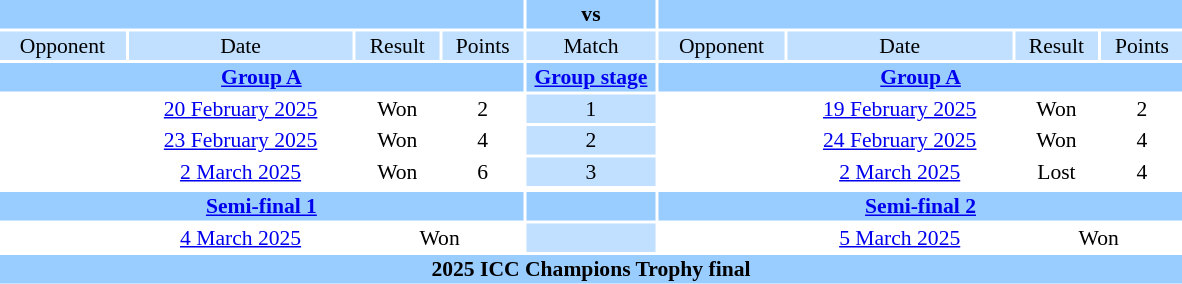<table style="text-align:center;margin:auto;font-size:90%">
<tr style="vertical-align:top;background:#99CCFF">
<th scope="col" colspan="4" width="40%"></th>
<th scope="row" width="10%">vs</th>
<th scope="col" colspan="4" width="40%"></th>
</tr>
<tr style="vertical-align:top;background:#C1E0FF">
<td>Opponent</td>
<td>Date</td>
<td>Result</td>
<td>Points</td>
<td>Match</td>
<td>Opponent</td>
<td>Date</td>
<td>Result</td>
<td>Points</td>
</tr>
<tr style="vertical-align:top;background:#99CCFF">
<th scope="col" colspan="4"><a href='#'>Group A</a></th>
<th scope="row"><a href='#'>Group stage</a></th>
<th scope="col" colspan="4"><a href='#'>Group A</a></th>
</tr>
<tr>
<td></td>
<td><a href='#'>20 February 2025</a></td>
<td>Won</td>
<td>2</td>
<td style="background:#C1E0FF">1</td>
<td></td>
<td><a href='#'>19 February 2025</a></td>
<td>Won</td>
<td>2</td>
</tr>
<tr>
<td></td>
<td><a href='#'>23 February 2025</a></td>
<td>Won</td>
<td>4</td>
<td style="background:#C1E0FF">2</td>
<td></td>
<td><a href='#'>24 February 2025</a></td>
<td>Won</td>
<td>4</td>
</tr>
<tr>
<td></td>
<td><a href='#'>2 March 2025</a></td>
<td>Won</td>
<td>6</td>
<td style="background:#C1E0FF">3</td>
<td></td>
<td><a href='#'>2 March 2025</a></td>
<td>Lost</td>
<td>4</td>
</tr>
<tr>
</tr>
<tr style="vertical-align:top;background:#99CCFF">
<th scope="col" colspan="4"><a href='#'>Semi-final 1</a></th>
<th scope="row"></th>
<th scope="col" colspan="4"><a href='#'>Semi-final 2</a></th>
</tr>
<tr>
<td></td>
<td><a href='#'>4 March 2025</a></td>
<td colspan="2">Won</td>
<td style="background:#C1E0FF"><a href='#'></a></td>
<td></td>
<td><a href='#'>5 March 2025</a></td>
<td colspan="2">Won</td>
</tr>
<tr style="vertical-align:top;background:#99CCFF">
<th scope="row" colspan="9"><strong>2025 ICC Champions Trophy final</strong></th>
</tr>
</table>
